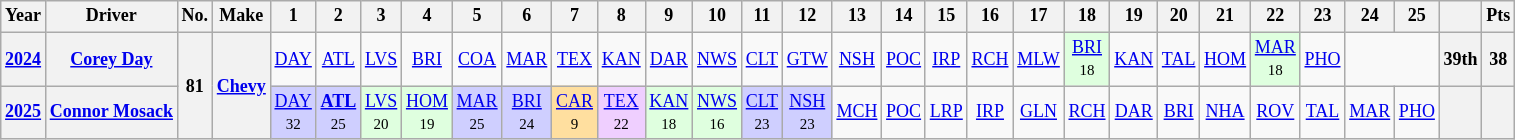<table class="wikitable" style="text-align:center; font-size:75%">
<tr>
<th>Year</th>
<th>Driver</th>
<th>No.</th>
<th>Make</th>
<th>1</th>
<th>2</th>
<th>3</th>
<th>4</th>
<th>5</th>
<th>6</th>
<th>7</th>
<th>8</th>
<th>9</th>
<th>10</th>
<th>11</th>
<th>12</th>
<th>13</th>
<th>14</th>
<th>15</th>
<th>16</th>
<th>17</th>
<th>18</th>
<th>19</th>
<th>20</th>
<th>21</th>
<th>22</th>
<th>23</th>
<th>24</th>
<th>25</th>
<th></th>
<th>Pts</th>
</tr>
<tr>
<th><a href='#'>2024</a></th>
<th><a href='#'>Corey Day</a></th>
<th rowspan="2">81</th>
<th rowspan="2"><a href='#'>Chevy</a></th>
<td><a href='#'>DAY</a></td>
<td><a href='#'>ATL</a></td>
<td><a href='#'>LVS</a></td>
<td><a href='#'>BRI</a></td>
<td><a href='#'>COA</a></td>
<td><a href='#'>MAR</a></td>
<td><a href='#'>TEX</a></td>
<td><a href='#'>KAN</a></td>
<td><a href='#'>DAR</a></td>
<td><a href='#'>NWS</a></td>
<td><a href='#'>CLT</a></td>
<td><a href='#'>GTW</a></td>
<td><a href='#'>NSH</a></td>
<td><a href='#'>POC</a></td>
<td><a href='#'>IRP</a></td>
<td><a href='#'>RCH</a></td>
<td><a href='#'>MLW</a></td>
<td style="background:#DFFFDF;"><a href='#'>BRI</a><br><small>18</small></td>
<td><a href='#'>KAN</a></td>
<td><a href='#'>TAL</a></td>
<td><a href='#'>HOM</a></td>
<td style="background:#DFFFDF;"><a href='#'>MAR</a><br><small>18</small></td>
<td><a href='#'>PHO</a></td>
<td colspan="2"></td>
<th>39th</th>
<th>38</th>
</tr>
<tr>
<th><a href='#'>2025</a></th>
<th><a href='#'>Connor Mosack</a></th>
<td style="background:#CFCFFF;"><a href='#'>DAY</a><br><small>32</small></td>
<td style="background:#CFCFFF;"><strong><a href='#'>ATL</a></strong><br><small>25</small></td>
<td style="background:#DFFFDF;"><a href='#'>LVS</a><br><small>20</small></td>
<td style="background:#DFFFDF;"><a href='#'>HOM</a><br><small>19</small></td>
<td style="background:#CFCFFF;"><a href='#'>MAR</a><br><small>25</small></td>
<td style="background:#CFCFFF;"><a href='#'>BRI</a><br><small>24</small></td>
<td style="background:#FFDF9F;"><a href='#'>CAR</a><br><small>9</small></td>
<td style="background:#EFCFFF;"><a href='#'>TEX</a><br><small>22</small></td>
<td style="background:#DFFFDF;"><a href='#'>KAN</a><br><small>18</small></td>
<td style="background:#DFFFDF;"><a href='#'>NWS</a><br><small>16</small></td>
<td style="background:#CFCFFF;"><a href='#'>CLT</a><br><small>23</small></td>
<td style="background:#CFCFFF;"><a href='#'>NSH</a><br><small>23</small></td>
<td><a href='#'>MCH</a></td>
<td><a href='#'>POC</a></td>
<td><a href='#'>LRP</a></td>
<td><a href='#'>IRP</a></td>
<td><a href='#'>GLN</a></td>
<td><a href='#'>RCH</a></td>
<td><a href='#'>DAR</a></td>
<td><a href='#'>BRI</a></td>
<td><a href='#'>NHA</a></td>
<td><a href='#'>ROV</a></td>
<td><a href='#'>TAL</a></td>
<td><a href='#'>MAR</a></td>
<td><a href='#'>PHO</a></td>
<th></th>
<th></th>
</tr>
</table>
